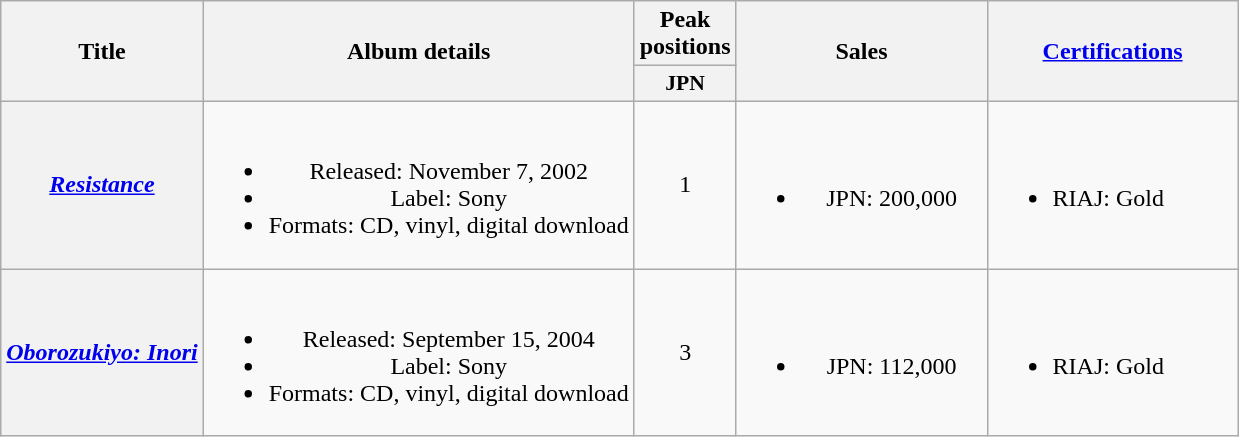<table class="wikitable plainrowheaders" style="text-align:center;">
<tr>
<th rowspan="2">Title</th>
<th rowspan="2">Album details</th>
<th colspan="1">Peak positions</th>
<th style="width:10em;" rowspan="2">Sales</th>
<th style="width:10em;" rowspan="2"><a href='#'>Certifications</a></th>
</tr>
<tr>
<th scope="col" style="width:3em;font-size:90%;">JPN<br></th>
</tr>
<tr>
<th scope="row"><em><a href='#'>Resistance</a></em></th>
<td><br><ul><li>Released: November 7, 2002</li><li>Label: Sony</li><li>Formats: CD, vinyl, digital download</li></ul></td>
<td>1</td>
<td><br><ul><li>JPN: 200,000</li></ul></td>
<td align="left"><br><ul><li>RIAJ: Gold</li></ul></td>
</tr>
<tr>
<th scope="row"><em><a href='#'>Oborozukiyo: Inori</a></em></th>
<td><br><ul><li>Released: September 15, 2004</li><li>Label: Sony</li><li>Formats: CD, vinyl, digital download</li></ul></td>
<td>3</td>
<td><br><ul><li>JPN: 112,000</li></ul></td>
<td align="left"><br><ul><li>RIAJ: Gold</li></ul></td>
</tr>
</table>
